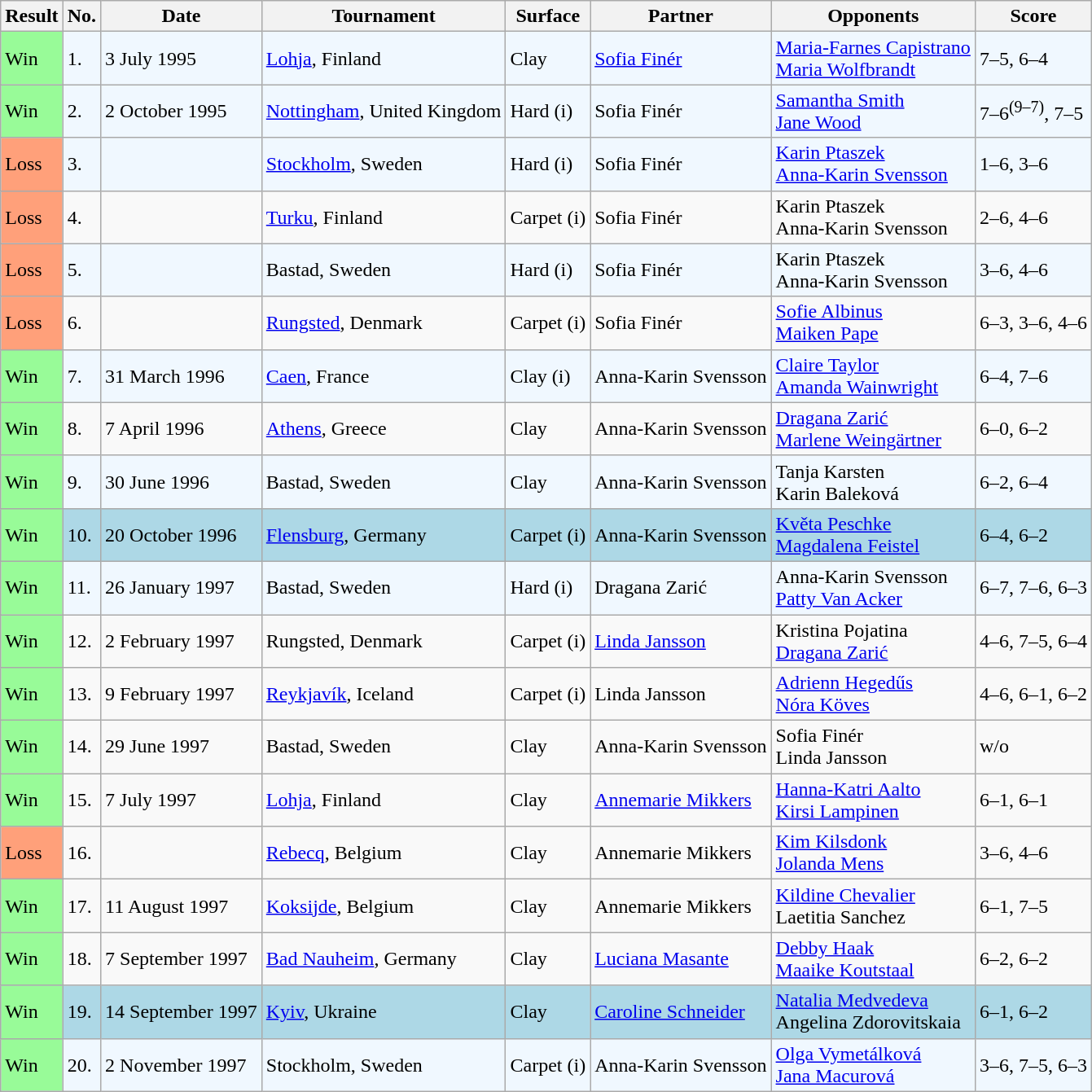<table class="sortable wikitable">
<tr>
<th>Result</th>
<th>No.</th>
<th>Date</th>
<th>Tournament</th>
<th>Surface</th>
<th>Partner</th>
<th>Opponents</th>
<th class="unsortable">Score</th>
</tr>
<tr bgcolor=f0f8ff>
<td style="background:#98fb98;">Win</td>
<td>1.</td>
<td>3 July 1995</td>
<td><a href='#'>Lohja</a>, Finland</td>
<td>Clay</td>
<td> <a href='#'>Sofia Finér</a></td>
<td> <a href='#'>Maria-Farnes Capistrano</a> <br>  <a href='#'>Maria Wolfbrandt</a></td>
<td>7–5, 6–4</td>
</tr>
<tr style="background:#f0f8ff;">
<td style="background:#98fb98;">Win</td>
<td>2.</td>
<td>2 October 1995</td>
<td><a href='#'>Nottingham</a>, United Kingdom</td>
<td>Hard (i)</td>
<td> Sofia Finér</td>
<td> <a href='#'>Samantha Smith</a> <br>  <a href='#'>Jane Wood</a></td>
<td>7–6<sup>(9–7)</sup>, 7–5</td>
</tr>
<tr style="background:#f0f8ff;">
<td style="background:#ffa07a;">Loss</td>
<td>3.</td>
<td></td>
<td><a href='#'>Stockholm</a>, Sweden</td>
<td>Hard (i)</td>
<td> Sofia Finér</td>
<td> <a href='#'>Karin Ptaszek</a> <br>  <a href='#'>Anna-Karin Svensson</a></td>
<td>1–6, 3–6</td>
</tr>
<tr>
<td style="background:#ffa07a;">Loss</td>
<td>4.</td>
<td></td>
<td><a href='#'>Turku</a>, Finland</td>
<td>Carpet (i)</td>
<td> Sofia Finér</td>
<td> Karin Ptaszek <br>  Anna-Karin Svensson</td>
<td>2–6, 4–6</td>
</tr>
<tr style="background:#f0f8ff;">
<td style="background:#ffa07a;">Loss</td>
<td>5.</td>
<td></td>
<td>Bastad, Sweden</td>
<td>Hard (i)</td>
<td> Sofia Finér</td>
<td> Karin Ptaszek <br>  Anna-Karin Svensson</td>
<td>3–6, 4–6</td>
</tr>
<tr>
<td style="background:#ffa07a;">Loss</td>
<td>6.</td>
<td></td>
<td><a href='#'>Rungsted</a>, Denmark</td>
<td>Carpet (i)</td>
<td> Sofia Finér</td>
<td> <a href='#'>Sofie Albinus</a> <br>  <a href='#'>Maiken Pape</a></td>
<td>6–3, 3–6, 4–6</td>
</tr>
<tr style="background:#f0f8ff;">
<td style="background:#98fb98;">Win</td>
<td>7.</td>
<td>31 March 1996</td>
<td><a href='#'>Caen</a>, France</td>
<td>Clay (i)</td>
<td> Anna-Karin Svensson</td>
<td> <a href='#'>Claire Taylor</a> <br>  <a href='#'>Amanda Wainwright</a></td>
<td>6–4, 7–6</td>
</tr>
<tr>
<td style="background:#98fb98;">Win</td>
<td>8.</td>
<td>7 April 1996</td>
<td><a href='#'>Athens</a>, Greece</td>
<td>Clay</td>
<td> Anna-Karin Svensson</td>
<td> <a href='#'>Dragana Zarić</a> <br>  <a href='#'>Marlene Weingärtner</a></td>
<td>6–0, 6–2</td>
</tr>
<tr style="background:#f0f8ff;">
<td style="background:#98fb98;">Win</td>
<td>9.</td>
<td>30 June 1996</td>
<td>Bastad, Sweden</td>
<td>Clay</td>
<td> Anna-Karin Svensson</td>
<td> Tanja Karsten <br>  Karin Baleková</td>
<td>6–2, 6–4</td>
</tr>
<tr style="background:lightblue;">
<td style="background:#98fb98;">Win</td>
<td>10.</td>
<td>20 October 1996</td>
<td><a href='#'>Flensburg</a>, Germany</td>
<td>Carpet (i)</td>
<td> Anna-Karin Svensson</td>
<td> <a href='#'>Květa Peschke</a> <br>  <a href='#'>Magdalena Feistel</a></td>
<td>6–4, 6–2</td>
</tr>
<tr style="background:#f0f8ff;">
<td style="background:#98fb98;">Win</td>
<td>11.</td>
<td>26 January 1997</td>
<td>Bastad, Sweden</td>
<td>Hard (i)</td>
<td> Dragana Zarić</td>
<td> Anna-Karin Svensson <br>  <a href='#'>Patty Van Acker</a></td>
<td>6–7, 7–6, 6–3</td>
</tr>
<tr>
<td style="background:#98fb98;">Win</td>
<td>12.</td>
<td>2 February 1997</td>
<td>Rungsted, Denmark</td>
<td>Carpet (i)</td>
<td> <a href='#'>Linda Jansson</a></td>
<td> Kristina Pojatina <br>  <a href='#'>Dragana Zarić</a></td>
<td>4–6, 7–5, 6–4</td>
</tr>
<tr>
<td style="background:#98fb98;">Win</td>
<td>13.</td>
<td>9 February 1997</td>
<td><a href='#'>Reykjavík</a>, Iceland</td>
<td>Carpet (i)</td>
<td> Linda Jansson</td>
<td> <a href='#'>Adrienn Hegedűs</a> <br>  <a href='#'>Nóra Köves</a></td>
<td>4–6, 6–1, 6–2</td>
</tr>
<tr>
<td style="background:#98fb98;">Win</td>
<td>14.</td>
<td>29 June 1997</td>
<td>Bastad, Sweden</td>
<td>Clay</td>
<td> Anna-Karin Svensson</td>
<td> Sofia Finér <br>  Linda Jansson</td>
<td>w/o</td>
</tr>
<tr>
<td style="background:#98fb98;">Win</td>
<td>15.</td>
<td>7 July 1997</td>
<td><a href='#'>Lohja</a>, Finland</td>
<td>Clay</td>
<td> <a href='#'>Annemarie Mikkers</a></td>
<td> <a href='#'>Hanna-Katri Aalto</a> <br>  <a href='#'>Kirsi Lampinen</a></td>
<td>6–1, 6–1</td>
</tr>
<tr>
<td style="background:#ffa07a;">Loss</td>
<td>16.</td>
<td></td>
<td><a href='#'>Rebecq</a>, Belgium</td>
<td>Clay</td>
<td> Annemarie Mikkers</td>
<td> <a href='#'>Kim Kilsdonk</a> <br>  <a href='#'>Jolanda Mens</a></td>
<td>3–6, 4–6</td>
</tr>
<tr>
<td style="background:#98fb98;">Win</td>
<td>17.</td>
<td>11 August 1997</td>
<td><a href='#'>Koksijde</a>, Belgium</td>
<td>Clay</td>
<td> Annemarie Mikkers</td>
<td> <a href='#'>Kildine Chevalier</a><br>  Laetitia Sanchez</td>
<td>6–1, 7–5</td>
</tr>
<tr>
<td style="background:#98fb98;">Win</td>
<td>18.</td>
<td>7 September 1997</td>
<td><a href='#'>Bad Nauheim</a>, Germany</td>
<td>Clay</td>
<td> <a href='#'>Luciana Masante</a></td>
<td> <a href='#'>Debby Haak</a><br>  <a href='#'>Maaike Koutstaal</a></td>
<td>6–2, 6–2</td>
</tr>
<tr style="background:lightblue;">
<td style="background:#98fb98;">Win</td>
<td>19.</td>
<td>14 September 1997</td>
<td><a href='#'>Kyiv</a>, Ukraine</td>
<td>Clay</td>
<td> <a href='#'>Caroline Schneider</a></td>
<td> <a href='#'>Natalia Medvedeva</a> <br>  Angelina Zdorovitskaia</td>
<td>6–1, 6–2</td>
</tr>
<tr style="background:#f0f8ff;">
<td style="background:#98fb98;">Win</td>
<td>20.</td>
<td>2 November 1997</td>
<td>Stockholm, Sweden</td>
<td>Carpet (i)</td>
<td> Anna-Karin Svensson</td>
<td> <a href='#'>Olga Vymetálková</a> <br>  <a href='#'>Jana Macurová</a></td>
<td>3–6, 7–5, 6–3</td>
</tr>
</table>
